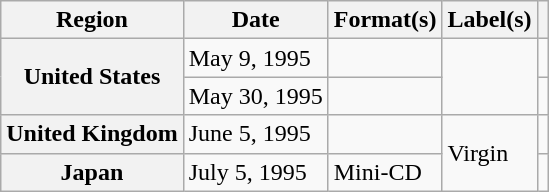<table class="wikitable plainrowheaders">
<tr>
<th scope="col">Region</th>
<th scope="col">Date</th>
<th scope="col">Format(s)</th>
<th scope="col">Label(s)</th>
<th scope="col"></th>
</tr>
<tr>
<th scope="row" rowspan="2">United States</th>
<td>May 9, 1995</td>
<td></td>
<td rowspan="2"></td>
<td></td>
</tr>
<tr>
<td>May 30, 1995</td>
<td></td>
<td></td>
</tr>
<tr>
<th scope="row">United Kingdom</th>
<td>June 5, 1995</td>
<td></td>
<td rowspan="2">Virgin</td>
<td></td>
</tr>
<tr>
<th scope="row">Japan</th>
<td>July 5, 1995</td>
<td>Mini-CD</td>
<td></td>
</tr>
</table>
